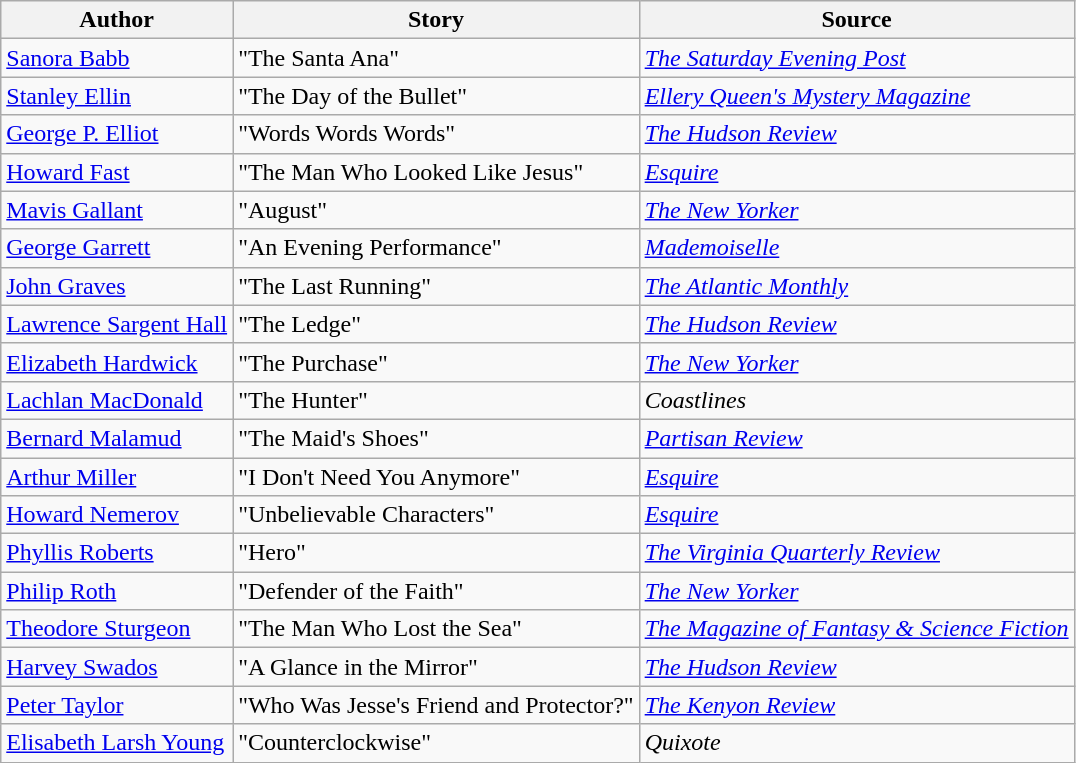<table class="wikitable">
<tr>
<th>Author</th>
<th>Story</th>
<th>Source</th>
</tr>
<tr>
<td><a href='#'>Sanora Babb</a></td>
<td>"The Santa Ana"</td>
<td><em><a href='#'>The Saturday Evening Post</a></em></td>
</tr>
<tr>
<td><a href='#'>Stanley Ellin</a></td>
<td>"The Day of the Bullet"</td>
<td><em><a href='#'>Ellery Queen's Mystery Magazine</a></em></td>
</tr>
<tr>
<td><a href='#'>George P. Elliot</a></td>
<td>"Words Words Words"</td>
<td><em><a href='#'>The Hudson Review</a></em></td>
</tr>
<tr>
<td><a href='#'>Howard Fast</a></td>
<td>"The Man Who Looked Like Jesus"</td>
<td><a href='#'><em>Esquire</em></a></td>
</tr>
<tr>
<td><a href='#'>Mavis Gallant</a></td>
<td>"August"</td>
<td><em><a href='#'>The New Yorker</a></em></td>
</tr>
<tr>
<td><a href='#'>George Garrett</a></td>
<td>"An Evening Performance"</td>
<td><a href='#'><em>Mademoiselle</em></a></td>
</tr>
<tr>
<td><a href='#'>John Graves</a></td>
<td>"The Last Running"</td>
<td><em><a href='#'>The Atlantic Monthly</a></em></td>
</tr>
<tr>
<td><a href='#'>Lawrence Sargent Hall</a></td>
<td>"The Ledge"</td>
<td><em><a href='#'>The Hudson Review</a></em></td>
</tr>
<tr>
<td><a href='#'>Elizabeth Hardwick</a></td>
<td>"The Purchase"</td>
<td><em><a href='#'>The New Yorker</a></em></td>
</tr>
<tr>
<td><a href='#'>Lachlan MacDonald</a></td>
<td>"The Hunter"</td>
<td><em>Coastlines</em></td>
</tr>
<tr>
<td><a href='#'>Bernard Malamud</a></td>
<td>"The Maid's Shoes"</td>
<td><em><a href='#'>Partisan Review</a></em></td>
</tr>
<tr>
<td><a href='#'>Arthur Miller</a></td>
<td>"I Don't Need You Anymore"</td>
<td><a href='#'><em>Esquire</em></a></td>
</tr>
<tr>
<td><a href='#'>Howard Nemerov</a></td>
<td>"Unbelievable Characters"</td>
<td><a href='#'><em>Esquire</em></a></td>
</tr>
<tr>
<td><a href='#'>Phyllis Roberts</a></td>
<td>"Hero"</td>
<td><em><a href='#'>The Virginia Quarterly Review</a></em></td>
</tr>
<tr>
<td><a href='#'>Philip Roth</a></td>
<td>"Defender of the Faith"</td>
<td><em><a href='#'>The New Yorker</a></em></td>
</tr>
<tr>
<td><a href='#'>Theodore Sturgeon</a></td>
<td>"The Man Who Lost the Sea"</td>
<td><em><a href='#'>The Magazine of Fantasy & Science Fiction</a></em></td>
</tr>
<tr>
<td><a href='#'>Harvey Swados</a></td>
<td>"A Glance in the Mirror"</td>
<td><em><a href='#'>The Hudson Review</a></em></td>
</tr>
<tr>
<td><a href='#'>Peter Taylor</a></td>
<td>"Who Was Jesse's Friend and Protector?"</td>
<td><em><a href='#'>The Kenyon Review</a></em></td>
</tr>
<tr>
<td><a href='#'>Elisabeth Larsh Young</a></td>
<td>"Counterclockwise"</td>
<td><em>Quixote</em></td>
</tr>
</table>
